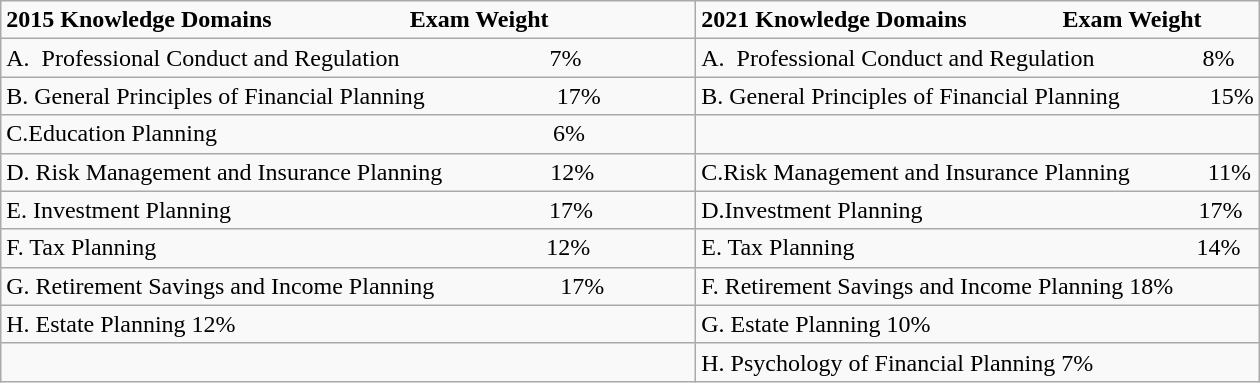<table class="wikitable">
<tr>
<td><strong>2015  Knowledge Domains                                        Exam Weight</strong></td>
<td><strong>2021 Knowledge  Domains                                 Exam Weight</strong></td>
</tr>
<tr>
<td>A.  Professional  Conduct and Regulation                           7%</td>
<td>A.  Professional  Conduct and Regulation                     8%</td>
</tr>
<tr>
<td>B. General Principles of Financial Planning                       17%</td>
<td>B. General  Principles of Financial Planning                15%</td>
</tr>
<tr>
<td>C.Education Planning                                                          6%</td>
<td></td>
</tr>
<tr>
<td>D. Risk Management and Insurance Planning                   12%                </td>
<td>C.Risk  Management and Insurance Planning             11%</td>
</tr>
<tr>
<td>E. Investment Planning                                                       17%</td>
<td>D.Investment  Planning                                                17%</td>
</tr>
<tr>
<td>F. Tax Planning                                                                    12%</td>
<td>E. Tax  Planning                                                           14%</td>
</tr>
<tr>
<td>G. Retirement Savings and Income Planning                     17%  </td>
<td>F. Retirement Savings and Income Planning               18%</td>
</tr>
<tr>
<td>H. Estate Planning                                                               12%</td>
<td>G. Estate Planning                                                        10%</td>
</tr>
<tr>
<td></td>
<td>H. Psychology of Financial Planning                              7%</td>
</tr>
</table>
